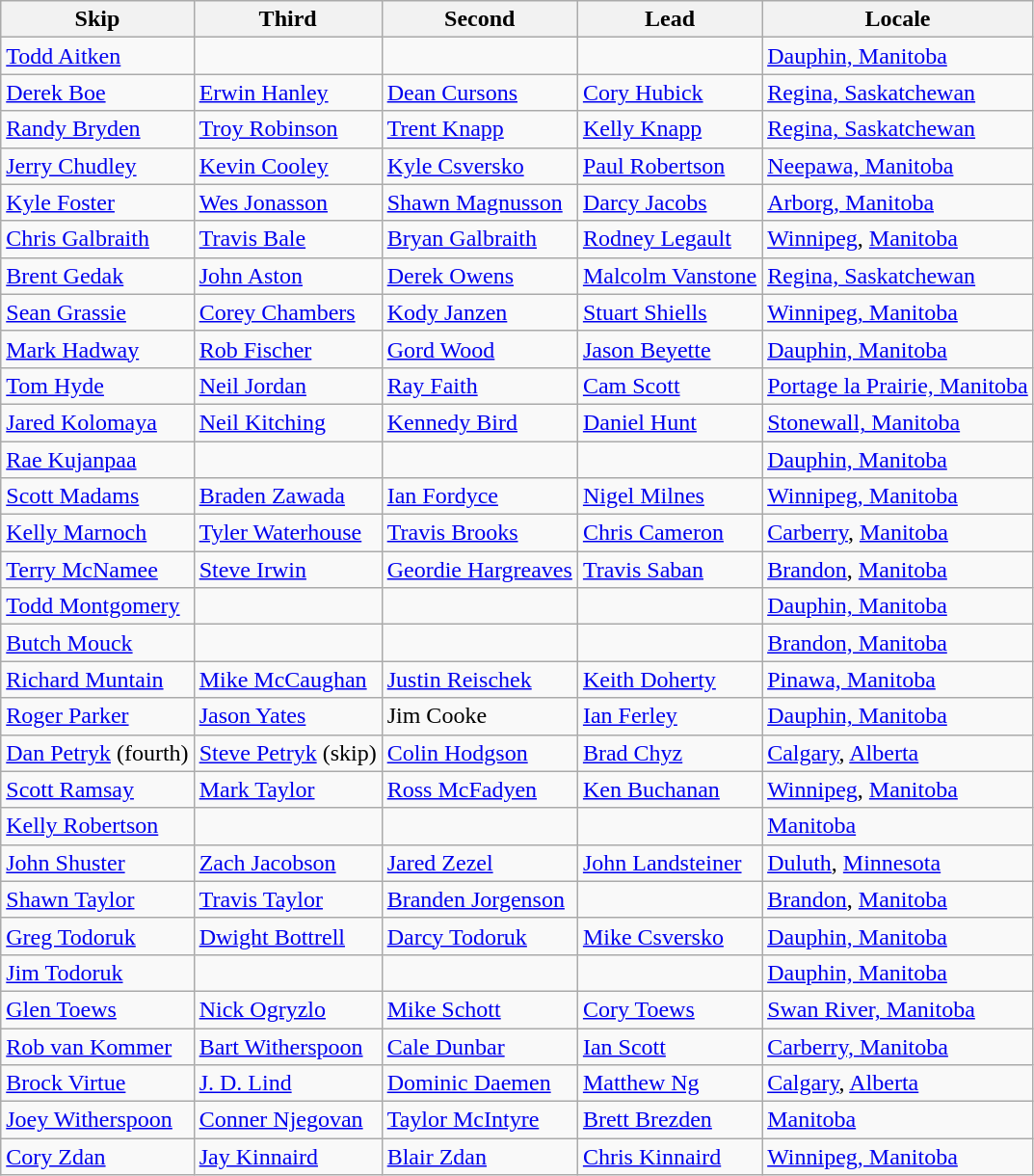<table class=wikitable>
<tr>
<th>Skip</th>
<th>Third</th>
<th>Second</th>
<th>Lead</th>
<th>Locale</th>
</tr>
<tr>
<td><a href='#'>Todd Aitken</a></td>
<td></td>
<td></td>
<td></td>
<td> <a href='#'>Dauphin, Manitoba</a></td>
</tr>
<tr>
<td><a href='#'>Derek Boe</a></td>
<td><a href='#'>Erwin Hanley</a></td>
<td><a href='#'>Dean Cursons</a></td>
<td><a href='#'>Cory Hubick</a></td>
<td> <a href='#'>Regina, Saskatchewan</a></td>
</tr>
<tr>
<td><a href='#'>Randy Bryden</a></td>
<td><a href='#'>Troy Robinson</a></td>
<td><a href='#'>Trent Knapp</a></td>
<td><a href='#'>Kelly Knapp</a></td>
<td> <a href='#'>Regina, Saskatchewan</a></td>
</tr>
<tr>
<td><a href='#'>Jerry Chudley</a></td>
<td><a href='#'>Kevin Cooley</a></td>
<td><a href='#'>Kyle Csversko</a></td>
<td><a href='#'>Paul Robertson</a></td>
<td> <a href='#'>Neepawa, Manitoba</a></td>
</tr>
<tr>
<td><a href='#'>Kyle Foster</a></td>
<td><a href='#'>Wes Jonasson</a></td>
<td><a href='#'>Shawn Magnusson</a></td>
<td><a href='#'>Darcy Jacobs</a></td>
<td> <a href='#'>Arborg, Manitoba</a></td>
</tr>
<tr>
<td><a href='#'>Chris Galbraith</a></td>
<td><a href='#'>Travis Bale</a></td>
<td><a href='#'>Bryan Galbraith</a></td>
<td><a href='#'>Rodney Legault</a></td>
<td> <a href='#'>Winnipeg</a>, <a href='#'>Manitoba</a></td>
</tr>
<tr>
<td><a href='#'>Brent Gedak</a></td>
<td><a href='#'>John Aston</a></td>
<td><a href='#'>Derek Owens</a></td>
<td><a href='#'>Malcolm Vanstone</a></td>
<td> <a href='#'>Regina, Saskatchewan</a></td>
</tr>
<tr>
<td><a href='#'>Sean Grassie</a></td>
<td><a href='#'>Corey Chambers</a></td>
<td><a href='#'>Kody Janzen</a></td>
<td><a href='#'>Stuart Shiells</a></td>
<td> <a href='#'>Winnipeg, Manitoba</a></td>
</tr>
<tr>
<td><a href='#'>Mark Hadway</a></td>
<td><a href='#'>Rob Fischer</a></td>
<td><a href='#'>Gord Wood</a></td>
<td><a href='#'>Jason Beyette</a></td>
<td> <a href='#'>Dauphin, Manitoba</a></td>
</tr>
<tr>
<td><a href='#'>Tom Hyde</a></td>
<td><a href='#'>Neil Jordan</a></td>
<td><a href='#'>Ray Faith</a></td>
<td><a href='#'>Cam Scott</a></td>
<td> <a href='#'>Portage la Prairie, Manitoba</a></td>
</tr>
<tr>
<td><a href='#'>Jared Kolomaya</a></td>
<td><a href='#'>Neil Kitching</a></td>
<td><a href='#'>Kennedy Bird</a></td>
<td><a href='#'>Daniel Hunt</a></td>
<td> <a href='#'>Stonewall, Manitoba</a></td>
</tr>
<tr>
<td><a href='#'>Rae Kujanpaa</a></td>
<td></td>
<td></td>
<td></td>
<td> <a href='#'>Dauphin, Manitoba</a></td>
</tr>
<tr>
<td><a href='#'>Scott Madams</a></td>
<td><a href='#'>Braden Zawada</a></td>
<td><a href='#'>Ian Fordyce</a></td>
<td><a href='#'>Nigel Milnes</a></td>
<td> <a href='#'>Winnipeg, Manitoba</a></td>
</tr>
<tr>
<td><a href='#'>Kelly Marnoch</a></td>
<td><a href='#'>Tyler Waterhouse</a></td>
<td><a href='#'>Travis Brooks</a></td>
<td><a href='#'>Chris Cameron</a></td>
<td> <a href='#'>Carberry</a>, <a href='#'>Manitoba</a></td>
</tr>
<tr>
<td><a href='#'>Terry McNamee</a></td>
<td><a href='#'>Steve Irwin</a></td>
<td><a href='#'>Geordie Hargreaves</a></td>
<td><a href='#'>Travis Saban</a></td>
<td> <a href='#'>Brandon</a>, <a href='#'>Manitoba</a></td>
</tr>
<tr>
<td><a href='#'>Todd Montgomery</a></td>
<td></td>
<td></td>
<td></td>
<td> <a href='#'>Dauphin, Manitoba</a></td>
</tr>
<tr>
<td><a href='#'>Butch Mouck</a></td>
<td></td>
<td></td>
<td></td>
<td> <a href='#'>Brandon, Manitoba</a></td>
</tr>
<tr>
<td><a href='#'>Richard Muntain</a></td>
<td><a href='#'>Mike McCaughan</a></td>
<td><a href='#'>Justin Reischek</a></td>
<td><a href='#'>Keith Doherty</a></td>
<td> <a href='#'>Pinawa, Manitoba</a></td>
</tr>
<tr>
<td><a href='#'>Roger Parker</a></td>
<td><a href='#'>Jason Yates</a></td>
<td>Jim Cooke</td>
<td><a href='#'>Ian Ferley</a></td>
<td> <a href='#'>Dauphin, Manitoba</a></td>
</tr>
<tr>
<td><a href='#'>Dan Petryk</a> (fourth)</td>
<td><a href='#'>Steve Petryk</a> (skip)</td>
<td><a href='#'>Colin Hodgson</a></td>
<td><a href='#'>Brad Chyz</a></td>
<td> <a href='#'>Calgary</a>, <a href='#'>Alberta</a></td>
</tr>
<tr>
<td><a href='#'>Scott Ramsay</a></td>
<td><a href='#'>Mark Taylor</a></td>
<td><a href='#'>Ross McFadyen</a></td>
<td><a href='#'>Ken Buchanan</a></td>
<td> <a href='#'>Winnipeg</a>, <a href='#'>Manitoba</a></td>
</tr>
<tr>
<td><a href='#'>Kelly Robertson</a></td>
<td></td>
<td></td>
<td></td>
<td> <a href='#'>Manitoba</a></td>
</tr>
<tr>
<td><a href='#'>John Shuster</a></td>
<td><a href='#'>Zach Jacobson</a></td>
<td><a href='#'>Jared Zezel</a></td>
<td><a href='#'>John Landsteiner</a></td>
<td> <a href='#'>Duluth</a>, <a href='#'>Minnesota</a></td>
</tr>
<tr>
<td><a href='#'>Shawn Taylor</a></td>
<td><a href='#'>Travis Taylor</a></td>
<td><a href='#'>Branden Jorgenson</a></td>
<td></td>
<td> <a href='#'>Brandon</a>, <a href='#'>Manitoba</a></td>
</tr>
<tr>
<td><a href='#'>Greg Todoruk</a></td>
<td><a href='#'>Dwight Bottrell</a></td>
<td><a href='#'>Darcy Todoruk</a></td>
<td><a href='#'>Mike Csversko</a></td>
<td> <a href='#'>Dauphin, Manitoba</a></td>
</tr>
<tr>
<td><a href='#'>Jim Todoruk</a></td>
<td></td>
<td></td>
<td></td>
<td> <a href='#'>Dauphin, Manitoba</a></td>
</tr>
<tr>
<td><a href='#'>Glen Toews</a></td>
<td><a href='#'>Nick Ogryzlo</a></td>
<td><a href='#'>Mike Schott</a></td>
<td><a href='#'>Cory Toews</a></td>
<td> <a href='#'>Swan River, Manitoba</a></td>
</tr>
<tr>
<td><a href='#'>Rob van Kommer</a></td>
<td><a href='#'>Bart Witherspoon</a></td>
<td><a href='#'>Cale Dunbar</a></td>
<td><a href='#'>Ian Scott</a></td>
<td> <a href='#'>Carberry, Manitoba</a></td>
</tr>
<tr>
<td><a href='#'>Brock Virtue</a></td>
<td><a href='#'>J. D. Lind</a></td>
<td><a href='#'>Dominic Daemen</a></td>
<td><a href='#'>Matthew Ng</a></td>
<td> <a href='#'>Calgary</a>, <a href='#'>Alberta</a></td>
</tr>
<tr>
<td><a href='#'>Joey Witherspoon</a></td>
<td><a href='#'>Conner Njegovan</a></td>
<td><a href='#'>Taylor McIntyre</a></td>
<td><a href='#'>Brett Brezden</a></td>
<td> <a href='#'>Manitoba</a></td>
</tr>
<tr>
<td><a href='#'>Cory Zdan</a></td>
<td><a href='#'>Jay Kinnaird</a></td>
<td><a href='#'>Blair Zdan</a></td>
<td><a href='#'>Chris Kinnaird</a></td>
<td> <a href='#'>Winnipeg, Manitoba</a></td>
</tr>
</table>
